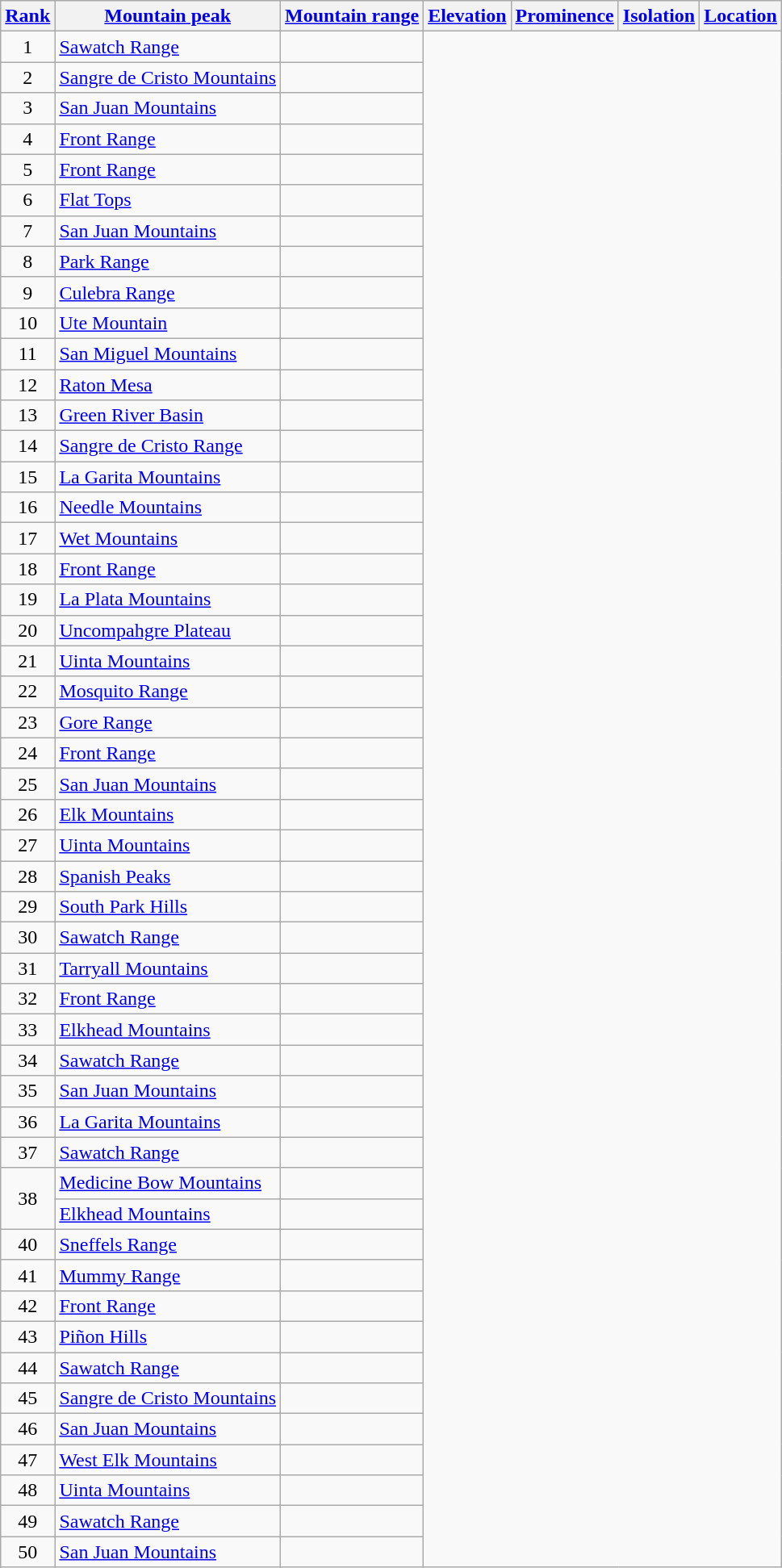<table class="wikitable sortable">
<tr>
<th><a href='#'>Rank</a></th>
<th><a href='#'>Mountain peak</a></th>
<th><a href='#'>Mountain range</a></th>
<th><a href='#'>Elevation</a></th>
<th><a href='#'>Prominence</a></th>
<th><a href='#'>Isolation</a></th>
<th><a href='#'>Location</a></th>
</tr>
<tr>
<td align=center>1<br></td>
<td><a href='#'>Sawatch Range</a><br></td>
<td></td>
</tr>
<tr>
<td align=center>2<br></td>
<td><a href='#'>Sangre de Cristo Mountains</a><br></td>
<td></td>
</tr>
<tr>
<td align=center>3<br></td>
<td><a href='#'>San Juan Mountains</a><br></td>
<td></td>
</tr>
<tr>
<td align=center>4<br></td>
<td><a href='#'>Front Range</a><br></td>
<td></td>
</tr>
<tr>
<td align=center>5<br></td>
<td><a href='#'>Front Range</a><br></td>
<td></td>
</tr>
<tr>
<td align=center>6<br></td>
<td><a href='#'>Flat Tops</a><br></td>
<td></td>
</tr>
<tr>
<td align=center>7<br></td>
<td><a href='#'>San Juan Mountains</a><br></td>
<td></td>
</tr>
<tr>
<td align=center>8<br></td>
<td><a href='#'>Park Range</a><br></td>
<td></td>
</tr>
<tr>
<td align=center>9<br></td>
<td><a href='#'>Culebra Range</a><br></td>
<td></td>
</tr>
<tr>
<td align=center>10<br></td>
<td><a href='#'>Ute Mountain</a><br></td>
<td></td>
</tr>
<tr>
<td align=center>11<br></td>
<td><a href='#'>San Miguel Mountains</a><br></td>
<td></td>
</tr>
<tr>
<td align=center>12<br></td>
<td><a href='#'>Raton Mesa</a><br></td>
<td></td>
</tr>
<tr>
<td align=center>13<br></td>
<td><a href='#'>Green River Basin</a><br></td>
<td></td>
</tr>
<tr>
<td align=center>14<br></td>
<td><a href='#'>Sangre de Cristo Range</a><br></td>
<td></td>
</tr>
<tr>
<td align=center>15<br></td>
<td><a href='#'>La Garita Mountains</a><br></td>
<td></td>
</tr>
<tr>
<td align=center>16<br></td>
<td><a href='#'>Needle Mountains</a><br></td>
<td></td>
</tr>
<tr>
<td align=center>17<br></td>
<td><a href='#'>Wet Mountains</a><br></td>
<td></td>
</tr>
<tr>
<td align=center>18<br></td>
<td><a href='#'>Front Range</a><br></td>
<td></td>
</tr>
<tr>
<td align=center>19<br></td>
<td><a href='#'>La Plata Mountains</a><br></td>
<td></td>
</tr>
<tr>
<td align=center>20<br></td>
<td><a href='#'>Uncompahgre Plateau</a><br></td>
<td></td>
</tr>
<tr>
<td align=center>21<br></td>
<td><a href='#'>Uinta Mountains</a><br></td>
<td></td>
</tr>
<tr>
<td align=center>22<br></td>
<td><a href='#'>Mosquito Range</a><br></td>
<td></td>
</tr>
<tr>
<td align=center>23<br></td>
<td><a href='#'>Gore Range</a><br></td>
<td></td>
</tr>
<tr>
<td align=center>24<br></td>
<td><a href='#'>Front Range</a><br></td>
<td></td>
</tr>
<tr>
<td align=center>25<br></td>
<td><a href='#'>San Juan Mountains</a><br></td>
<td></td>
</tr>
<tr>
<td align=center>26<br></td>
<td><a href='#'>Elk Mountains</a><br></td>
<td></td>
</tr>
<tr>
<td align=center>27<br></td>
<td><a href='#'>Uinta Mountains</a><br></td>
<td></td>
</tr>
<tr>
<td align=center>28<br></td>
<td><a href='#'>Spanish Peaks</a><br></td>
<td></td>
</tr>
<tr>
<td align=center>29<br></td>
<td><a href='#'>South Park Hills</a><br></td>
<td></td>
</tr>
<tr>
<td align=center>30<br></td>
<td><a href='#'>Sawatch Range</a><br></td>
<td></td>
</tr>
<tr>
<td align=center>31<br></td>
<td><a href='#'>Tarryall Mountains</a><br></td>
<td></td>
</tr>
<tr>
<td align=center>32<br></td>
<td><a href='#'>Front Range</a><br></td>
<td></td>
</tr>
<tr>
<td align=center>33<br></td>
<td><a href='#'>Elkhead Mountains</a><br></td>
<td></td>
</tr>
<tr>
<td align=center>34<br></td>
<td><a href='#'>Sawatch Range</a><br></td>
<td></td>
</tr>
<tr>
<td align=center>35<br></td>
<td><a href='#'>San Juan Mountains</a><br></td>
<td></td>
</tr>
<tr>
<td align=center>36<br></td>
<td><a href='#'>La Garita Mountains</a><br></td>
<td></td>
</tr>
<tr>
<td align=center>37<br></td>
<td><a href='#'>Sawatch Range</a><br></td>
<td></td>
</tr>
<tr>
<td align=center rowspan=2>38<br></td>
<td><a href='#'>Medicine Bow Mountains</a><br></td>
<td></td>
</tr>
<tr>
<td><a href='#'>Elkhead Mountains</a><br></td>
<td></td>
</tr>
<tr>
<td align=center>40<br></td>
<td><a href='#'>Sneffels Range</a><br></td>
<td></td>
</tr>
<tr>
<td align=center>41<br></td>
<td><a href='#'>Mummy Range</a><br></td>
<td></td>
</tr>
<tr>
<td align=center>42<br></td>
<td><a href='#'>Front Range</a><br></td>
<td></td>
</tr>
<tr>
<td align=center>43<br></td>
<td><a href='#'>Piñon Hills</a><br></td>
<td></td>
</tr>
<tr>
<td align=center>44<br></td>
<td><a href='#'>Sawatch Range</a><br></td>
<td></td>
</tr>
<tr>
<td align=center>45<br></td>
<td><a href='#'>Sangre de Cristo Mountains</a><br></td>
<td></td>
</tr>
<tr>
<td align=center>46<br></td>
<td><a href='#'>San Juan Mountains</a><br></td>
<td></td>
</tr>
<tr>
<td align=center>47<br></td>
<td><a href='#'>West Elk Mountains</a><br></td>
<td></td>
</tr>
<tr>
<td align=center>48<br></td>
<td><a href='#'>Uinta Mountains</a><br></td>
<td></td>
</tr>
<tr>
<td align=center>49<br></td>
<td><a href='#'>Sawatch Range</a><br></td>
<td></td>
</tr>
<tr>
<td align=center>50<br></td>
<td><a href='#'>San Juan Mountains</a><br></td>
<td></td>
</tr>
</table>
